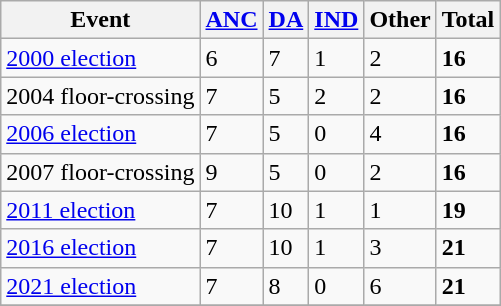<table class="wikitable">
<tr>
<th>Event</th>
<th><a href='#'>ANC</a></th>
<th><a href='#'>DA</a></th>
<th><a href='#'>IND</a></th>
<th>Other</th>
<th>Total</th>
</tr>
<tr>
<td><a href='#'>2000 election</a></td>
<td>6</td>
<td>7</td>
<td>1</td>
<td>2</td>
<td><strong>16</strong></td>
</tr>
<tr>
<td>2004 floor-crossing</td>
<td>7</td>
<td>5</td>
<td>2</td>
<td>2</td>
<td><strong>16</strong></td>
</tr>
<tr>
<td><a href='#'>2006 election</a></td>
<td>7</td>
<td>5</td>
<td>0</td>
<td>4</td>
<td><strong>16</strong></td>
</tr>
<tr>
<td>2007 floor-crossing</td>
<td>9</td>
<td>5</td>
<td>0</td>
<td>2</td>
<td><strong>16</strong></td>
</tr>
<tr>
<td><a href='#'>2011 election</a></td>
<td>7</td>
<td>10</td>
<td>1</td>
<td>1</td>
<td><strong>19</strong></td>
</tr>
<tr>
<td><a href='#'>2016 election</a></td>
<td>7</td>
<td>10</td>
<td>1</td>
<td>3</td>
<td><strong>21</strong></td>
</tr>
<tr>
<td><a href='#'>2021 election</a></td>
<td>7</td>
<td>8</td>
<td>0</td>
<td>6</td>
<td><strong>21</strong></td>
</tr>
<tr>
</tr>
</table>
